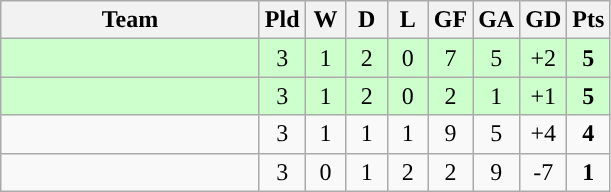<table class="wikitable" style="text-align:center;">
<tr>
<th width=165>Team</th>
<th width=20>Pld</th>
<th width=20>W</th>
<th width=20>D</th>
<th width=20>L</th>
<th width=20>GF</th>
<th width=20>GA</th>
<th width=20>GD</th>
<th width=20>Pts</th>
</tr>
<tr align=center style="background:#ccffcc;">
<td style="text-align:left;"></td>
<td>3</td>
<td>1</td>
<td>2</td>
<td>0</td>
<td>7</td>
<td>5</td>
<td>+2</td>
<td><strong>5</strong></td>
</tr>
<tr align=center style="background:#ccffcc;">
<td style="text-align:left;"></td>
<td>3</td>
<td>1</td>
<td>2</td>
<td>0</td>
<td>2</td>
<td>1</td>
<td>+1</td>
<td><strong>5</strong></td>
</tr>
<tr align=center style="background:">
<td style="text-align:left;"></td>
<td>3</td>
<td>1</td>
<td>1</td>
<td>1</td>
<td>9</td>
<td>5</td>
<td>+4</td>
<td><strong>4</strong></td>
</tr>
<tr align=center style="background:">
<td style="text-align:left;"></td>
<td>3</td>
<td>0</td>
<td>1</td>
<td>2</td>
<td>2</td>
<td>9</td>
<td>-7</td>
<td><strong>1</strong></td>
</tr>
</table>
